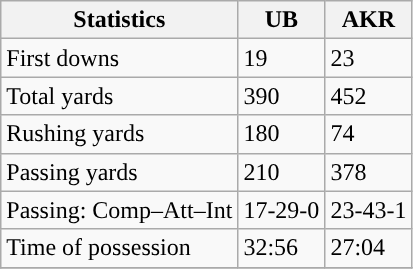<table class="wikitable" style="float: left;">
<tr>
<th>Statistics</th>
<th>UB</th>
<th>AKR</th>
</tr>
<tr>
<td>First downs</td>
<td>19</td>
<td>23</td>
</tr>
<tr>
<td>Total yards</td>
<td>390</td>
<td>452</td>
</tr>
<tr>
<td>Rushing yards</td>
<td>180</td>
<td>74</td>
</tr>
<tr>
<td>Passing yards</td>
<td>210</td>
<td>378</td>
</tr>
<tr>
<td>Passing: Comp–Att–Int</td>
<td>17-29-0</td>
<td>23-43-1</td>
</tr>
<tr>
<td>Time of possession</td>
<td>32:56</td>
<td>27:04</td>
</tr>
<tr>
</tr>
</table>
